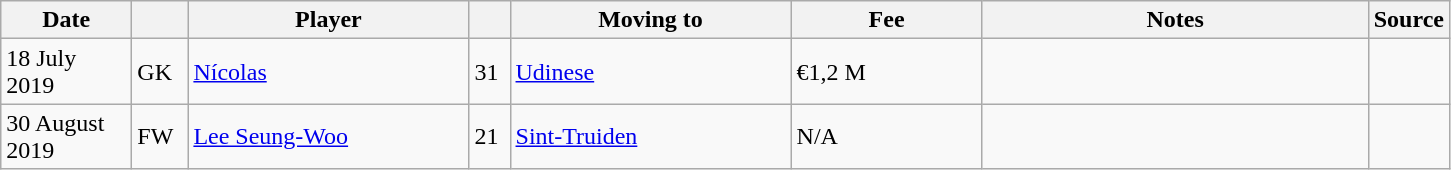<table class="wikitable sortable">
<tr>
<th style="width:80px;">Date</th>
<th style="width:30px;"></th>
<th style="width:180px;">Player</th>
<th style="width:20px;"></th>
<th style="width:180px;">Moving to</th>
<th style="width:120px;" class="unsortable">Fee</th>
<th style="width:250px;" class="unsortable">Notes</th>
<th style="width:20px;">Source</th>
</tr>
<tr>
<td>18 July 2019</td>
<td>GK</td>
<td> <a href='#'>Nícolas</a></td>
<td>31</td>
<td> <a href='#'>Udinese</a></td>
<td>€1,2 M</td>
<td></td>
<td></td>
</tr>
<tr>
<td>30 August 2019</td>
<td>FW</td>
<td> <a href='#'>Lee Seung-Woo</a></td>
<td>21</td>
<td> <a href='#'>Sint-Truiden</a></td>
<td>N/A</td>
<td></td>
<td></td>
</tr>
</table>
